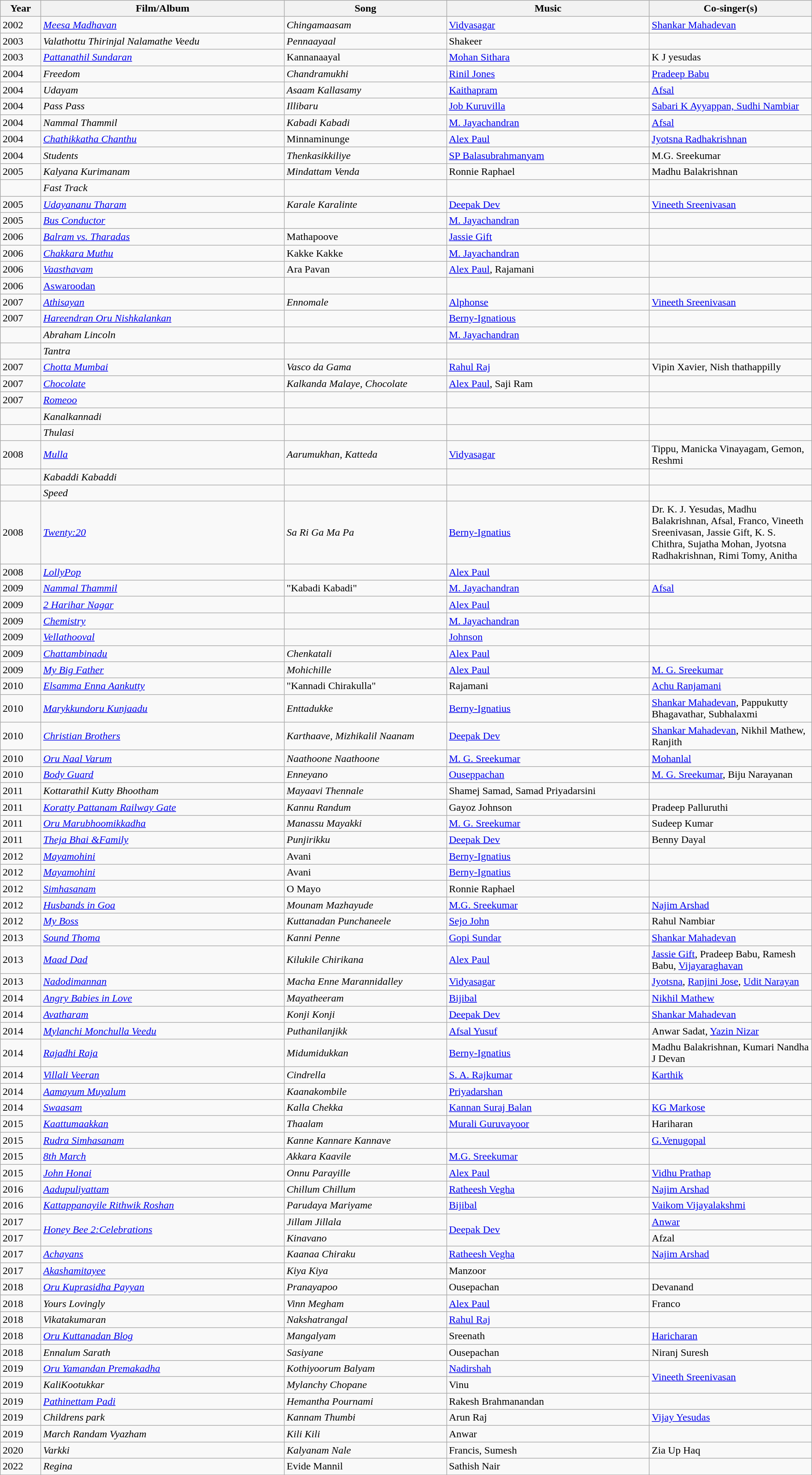<table class="wikitable" width="100%">
<tr>
<th width=5%><strong>Year</strong></th>
<th width=30%><strong>Film/Album</strong></th>
<th width=20%><strong>Song</strong></th>
<th width=25%><strong>Music</strong></th>
<th width=25%><strong>Co-singer(s)</strong></th>
</tr>
<tr>
<td>2002</td>
<td><em><a href='#'>Meesa Madhavan</a></em></td>
<td><em>Chingamaasam</em></td>
<td><a href='#'>Vidyasagar</a></td>
<td><a href='#'>Shankar Mahadevan</a></td>
</tr>
<tr>
<td rowspan="1" style="text:#FFF8DC; textcolor:#000;">2003</td>
<td><em>Valathottu Thirinjal Nalamathe Veedu</em></td>
<td><em>Pennaayaal</em></td>
<td>Shakeer</td>
<td></td>
</tr>
<tr>
<td>2003</td>
<td><em><a href='#'>Pattanathil Sundaran</a></em></td>
<td>Kannanaayal</td>
<td><a href='#'>Mohan Sithara</a></td>
<td>K J yesudas</td>
</tr>
<tr>
<td>2004</td>
<td><em>Freedom</em></td>
<td><em>Chandramukhi</em></td>
<td><a href='#'>Rinil Jones</a></td>
<td><a href='#'>Pradeep Babu</a></td>
</tr>
<tr>
<td>2004</td>
<td><em>Udayam</em></td>
<td><em>Asaam Kallasamy</em></td>
<td><a href='#'>Kaithapram</a></td>
<td><a href='#'>Afsal</a></td>
</tr>
<tr>
<td>2004</td>
<td><em>Pass Pass</em></td>
<td><em>Illibaru</em></td>
<td><a href='#'>Job Kuruvilla</a></td>
<td><a href='#'>Sabari K Ayyappan, Sudhi Nambiar</a></td>
</tr>
<tr>
<td>2004</td>
<td><em>Nammal Thammil</em></td>
<td><em>Kabadi Kabadi</em></td>
<td><a href='#'>M. Jayachandran</a></td>
<td><a href='#'>Afsal</a></td>
</tr>
<tr>
<td>2004</td>
<td><em><a href='#'>Chathikkatha Chanthu</a></em></td>
<td>Minnaminunge</td>
<td><a href='#'>Alex Paul</a></td>
<td><a href='#'>Jyotsna Radhakrishnan</a></td>
</tr>
<tr>
<td>2004</td>
<td><em>Students</em></td>
<td><em>Thenkasikkiliye</em></td>
<td><a href='#'>SP Balasubrahmanyam</a></td>
<td>M.G. Sreekumar</td>
</tr>
<tr>
<td>2005</td>
<td><em>Kalyana Kurimanam</em></td>
<td><em>Mindattam Venda</em></td>
<td>Ronnie Raphael</td>
<td>Madhu Balakrishnan</td>
</tr>
<tr>
<td></td>
<td><em>Fast Track</em></td>
<td></td>
<td></td>
<td></td>
</tr>
<tr>
<td>2005</td>
<td><em><a href='#'>Udayananu Tharam</a></em></td>
<td><em>Karale Karalinte</em></td>
<td><a href='#'>Deepak Dev</a></td>
<td><a href='#'>Vineeth Sreenivasan</a></td>
</tr>
<tr>
<td>2005</td>
<td><em><a href='#'>Bus Conductor</a></em></td>
<td></td>
<td><a href='#'>M. Jayachandran</a></td>
<td></td>
</tr>
<tr>
<td>2006</td>
<td><em><a href='#'>Balram vs. Tharadas</a></em></td>
<td>Mathapoove</td>
<td><a href='#'>Jassie Gift</a></td>
<td></td>
</tr>
<tr>
<td>2006</td>
<td><em><a href='#'>Chakkara Muthu</a></em></td>
<td>Kakke Kakke</td>
<td><a href='#'>M. Jayachandran</a></td>
<td></td>
</tr>
<tr>
<td>2006</td>
<td><em><a href='#'>Vaasthavam</a></em></td>
<td>Ara Pavan</td>
<td><a href='#'>Alex Paul</a>, Rajamani</td>
<td></td>
</tr>
<tr>
<td>2006</td>
<td><a href='#'>Aswaroodan</a></td>
<td></td>
<td></td>
<td></td>
</tr>
<tr>
<td>2007</td>
<td><em><a href='#'>Athisayan</a></em></td>
<td><em>Ennomale</em></td>
<td><a href='#'>Alphonse</a></td>
<td><a href='#'>Vineeth Sreenivasan</a></td>
</tr>
<tr>
<td>2007</td>
<td><em><a href='#'>Hareendran Oru Nishkalankan</a></em></td>
<td></td>
<td><a href='#'>Berny-Ignatious</a></td>
<td></td>
</tr>
<tr>
<td></td>
<td><em>Abraham Lincoln</em></td>
<td></td>
<td><a href='#'>M. Jayachandran</a></td>
<td></td>
</tr>
<tr>
<td></td>
<td><em>Tantra</em></td>
<td></td>
<td></td>
<td></td>
</tr>
<tr>
<td>2007</td>
<td><em><a href='#'>Chotta Mumbai</a></em></td>
<td><em>Vasco da Gama</em></td>
<td><a href='#'>Rahul Raj</a></td>
<td>Vipin Xavier, Nish thathappilly</td>
</tr>
<tr>
<td>2007</td>
<td><em><a href='#'>Chocolate</a></em></td>
<td><em>Kalkanda Malaye, Chocolate</em></td>
<td><a href='#'>Alex Paul</a>, Saji Ram</td>
<td></td>
</tr>
<tr>
<td>2007</td>
<td><em><a href='#'>Romeoo</a></em></td>
<td></td>
<td></td>
<td></td>
</tr>
<tr>
<td></td>
<td><em>Kanalkannadi</em></td>
<td></td>
<td></td>
<td></td>
</tr>
<tr>
<td></td>
<td><em>Thulasi</em></td>
<td></td>
<td></td>
<td></td>
</tr>
<tr>
<td>2008</td>
<td><em><a href='#'>Mulla</a></em></td>
<td><em>Aarumukhan, Katteda</em></td>
<td><a href='#'>Vidyasagar</a></td>
<td>Tippu, Manicka Vinayagam, Gemon,  Reshmi</td>
</tr>
<tr>
<td></td>
<td><em>Kabaddi Kabaddi</em></td>
<td></td>
<td></td>
<td></td>
</tr>
<tr>
<td></td>
<td><em>Speed</em></td>
<td></td>
<td></td>
<td></td>
</tr>
<tr>
<td>2008</td>
<td><em><a href='#'>Twenty:20</a></em></td>
<td><em>Sa Ri Ga Ma Pa</em></td>
<td><a href='#'>Berny-Ignatius</a></td>
<td>Dr. K. J. Yesudas, Madhu Balakrishnan, Afsal, Franco, Vineeth Sreenivasan, Jassie Gift, K. S. Chithra, Sujatha Mohan, Jyotsna Radhakrishnan, Rimi Tomy, Anitha</td>
</tr>
<tr>
<td>2008</td>
<td><em><a href='#'>LollyPop</a></em></td>
<td></td>
<td><a href='#'>Alex Paul</a></td>
<td></td>
</tr>
<tr>
<td>2009</td>
<td><em><a href='#'>Nammal Thammil</a></em></td>
<td>"Kabadi Kabadi"</td>
<td><a href='#'>M. Jayachandran</a></td>
<td><a href='#'>Afsal</a></td>
</tr>
<tr>
<td>2009</td>
<td><em><a href='#'>2 Harihar Nagar</a></em></td>
<td></td>
<td><a href='#'>Alex Paul</a></td>
<td></td>
</tr>
<tr>
<td>2009</td>
<td><em><a href='#'>Chemistry</a></em></td>
<td></td>
<td><a href='#'>M. Jayachandran</a></td>
<td></td>
</tr>
<tr>
<td>2009</td>
<td><em><a href='#'>Vellathooval</a></em></td>
<td></td>
<td><a href='#'>Johnson</a></td>
<td></td>
</tr>
<tr>
<td>2009</td>
<td><em><a href='#'>Chattambinadu</a></em></td>
<td><em>Chenkatali</em></td>
<td><a href='#'>Alex Paul</a></td>
<td></td>
</tr>
<tr>
<td>2009</td>
<td><em><a href='#'>My Big Father</a></em></td>
<td><em>Mohichille</em></td>
<td><a href='#'>Alex Paul</a></td>
<td><a href='#'>M. G. Sreekumar</a></td>
</tr>
<tr>
<td>2010</td>
<td><em><a href='#'>Elsamma Enna Aankutty</a></em></td>
<td>"Kannadi Chirakulla"</td>
<td>Rajamani</td>
<td><a href='#'>Achu Ranjamani</a></td>
</tr>
<tr>
<td>2010</td>
<td><em><a href='#'>Marykkundoru Kunjaadu</a></em></td>
<td><em>Enttadukke</em></td>
<td><a href='#'>Berny-Ignatius</a></td>
<td><a href='#'>Shankar Mahadevan</a>, Pappukutty Bhagavathar, Subhalaxmi</td>
</tr>
<tr>
<td>2010</td>
<td><em><a href='#'>Christian Brothers</a></em></td>
<td><em>Karthaave, Mizhikalil Naanam</em></td>
<td><a href='#'>Deepak Dev</a></td>
<td><a href='#'>Shankar Mahadevan</a>, Nikhil Mathew, Ranjith</td>
</tr>
<tr>
<td>2010</td>
<td><em><a href='#'>Oru Naal Varum</a></em></td>
<td><em>Naathoone Naathoone</em></td>
<td><a href='#'>M. G. Sreekumar</a></td>
<td><a href='#'>Mohanlal</a></td>
</tr>
<tr>
<td>2010</td>
<td><em><a href='#'>Body Guard</a></em></td>
<td><em>Enneyano </em></td>
<td><a href='#'>Ouseppachan</a></td>
<td><a href='#'>M. G. Sreekumar</a>, Biju Narayanan</td>
</tr>
<tr>
<td>2011</td>
<td><em>Kottarathil Kutty Bhootham</em></td>
<td><em>Mayaavi Thennale </em></td>
<td>Shamej Samad, Samad Priyadarsini</td>
<td></td>
</tr>
<tr>
<td>2011</td>
<td><em><a href='#'>Koratty Pattanam Railway Gate</a></em></td>
<td><em>Kannu Randum </em></td>
<td>Gayoz Johnson</td>
<td>Pradeep Palluruthi</td>
</tr>
<tr>
<td>2011</td>
<td><em><a href='#'>Oru Marubhoomikkadha</a></em></td>
<td><em>Manassu Mayakki</em></td>
<td><a href='#'>M. G. Sreekumar</a></td>
<td>Sudeep Kumar</td>
</tr>
<tr>
<td>2011</td>
<td><em><a href='#'>Theja Bhai &Family</a></em></td>
<td><em>Punjirikku</em></td>
<td><a href='#'>Deepak Dev</a></td>
<td>Benny Dayal</td>
</tr>
<tr>
<td>2012</td>
<td><em><a href='#'>Mayamohini</a></em></td>
<td>Avani</td>
<td><a href='#'>Berny-Ignatius</a></td>
<td></td>
</tr>
<tr>
<td>2012</td>
<td><em><a href='#'>Mayamohini</a></em></td>
<td>Avani</td>
<td><a href='#'>Berny-Ignatius</a></td>
<td></td>
</tr>
<tr>
<td>2012</td>
<td><em><a href='#'>Simhasanam</a></em></td>
<td>O Mayo</td>
<td>Ronnie Raphael</td>
<td></td>
</tr>
<tr>
<td>2012</td>
<td><em><a href='#'>Husbands in Goa</a></em></td>
<td><em>Mounam Mazhayude</em></td>
<td><a href='#'>M.G. Sreekumar</a></td>
<td><a href='#'>Najim Arshad</a></td>
</tr>
<tr>
<td>2012</td>
<td><em><a href='#'>My Boss</a></em></td>
<td><em>Kuttanadan Punchaneele</em></td>
<td><a href='#'>Sejo John</a></td>
<td>Rahul Nambiar</td>
</tr>
<tr>
<td>2013</td>
<td><em><a href='#'>Sound Thoma</a></em></td>
<td><em>Kanni Penne  </em></td>
<td><a href='#'>Gopi Sundar</a></td>
<td><a href='#'>Shankar Mahadevan</a></td>
</tr>
<tr>
<td>2013</td>
<td><em><a href='#'>Maad Dad</a></em></td>
<td><em>Kilukile Chirikana  </em></td>
<td><a href='#'>Alex Paul</a></td>
<td><a href='#'>Jassie Gift</a>, Pradeep Babu, Ramesh Babu, <a href='#'>Vijayaraghavan</a></td>
</tr>
<tr>
<td>2013</td>
<td><em><a href='#'>Nadodimannan</a></em></td>
<td><em>Macha Enne Marannidalley  </em></td>
<td><a href='#'>Vidyasagar</a></td>
<td><a href='#'>Jyotsna</a>, <a href='#'>Ranjini Jose</a>, <a href='#'>Udit Narayan</a></td>
</tr>
<tr>
<td>2014</td>
<td><em><a href='#'>Angry Babies in Love</a></em></td>
<td><em>Mayatheeram  </em></td>
<td><a href='#'>Bijibal</a></td>
<td><a href='#'>Nikhil Mathew</a></td>
</tr>
<tr>
<td>2014</td>
<td><em><a href='#'>Avatharam</a></em></td>
<td><em>Konji Konji  </em></td>
<td><a href='#'>Deepak Dev</a></td>
<td><a href='#'>Shankar Mahadevan</a></td>
</tr>
<tr>
<td>2014</td>
<td><em><a href='#'>Mylanchi Monchulla Veedu</a></em></td>
<td><em>Puthanilanjikk</em></td>
<td><a href='#'>Afsal Yusuf</a></td>
<td>Anwar Sadat, <a href='#'>Yazin Nizar</a></td>
</tr>
<tr>
<td>2014</td>
<td><em><a href='#'>Rajadhi Raja</a></em></td>
<td><em>Midumidukkan  </em></td>
<td><a href='#'>Berny-Ignatius</a></td>
<td>Madhu Balakrishnan, Kumari Nandha J Devan</td>
</tr>
<tr>
<td>2014</td>
<td><em><a href='#'>Villali Veeran</a></em></td>
<td><em>Cindrella  </em></td>
<td><a href='#'>S. A. Rajkumar</a></td>
<td><a href='#'>Karthik</a></td>
</tr>
<tr>
<td>2014</td>
<td><em><a href='#'>Aamayum Muyalum</a></em></td>
<td><em>Kaanakombile</em></td>
<td><a href='#'>Priyadarshan</a></td>
<td></td>
</tr>
<tr>
<td>2014</td>
<td><em><a href='#'>Swaasam</a></em></td>
<td><em>Kalla Chekka</em></td>
<td><a href='#'>Kannan Suraj Balan</a></td>
<td><a href='#'>KG Markose</a></td>
</tr>
<tr>
<td>2015</td>
<td><em><a href='#'>Kaattumaakkan</a></em></td>
<td><em>Thaalam</em></td>
<td><a href='#'>Murali Guruvayoor</a></td>
<td>Hariharan</td>
</tr>
<tr>
<td>2015</td>
<td><em><a href='#'>Rudra Simhasanam</a></em></td>
<td><em>Kanne Kannare Kannave  </em></td>
<td></td>
<td><a href='#'>G.Venugopal</a></td>
</tr>
<tr>
<td>2015</td>
<td><em><a href='#'>8th March</a></em></td>
<td><em>Akkara Kaavile</em></td>
<td><a href='#'>M.G. Sreekumar</a></td>
<td></td>
</tr>
<tr>
<td>2015</td>
<td><em><a href='#'>John Honai</a></em></td>
<td><em>Onnu Parayille</em></td>
<td><a href='#'>Alex Paul</a></td>
<td><a href='#'>Vidhu Prathap</a></td>
</tr>
<tr>
<td>2016</td>
<td><em><a href='#'>Aadupuliyattam</a></em></td>
<td><em> Chillum Chillum</em></td>
<td><a href='#'>Ratheesh Vegha</a></td>
<td><a href='#'>Najim Arshad</a></td>
</tr>
<tr>
<td>2016</td>
<td><em><a href='#'>Kattappanayile Rithwik Roshan</a></em></td>
<td><em> Parudaya Mariyame</em></td>
<td><a href='#'>Bijibal</a></td>
<td><a href='#'>Vaikom Vijayalakshmi</a></td>
</tr>
<tr>
<td>2017</td>
<td Rowspan=2><em><a href='#'>Honey Bee 2:Celebrations</a></em></td>
<td><em> Jillam Jillala</em></td>
<td Rowspan=2><a href='#'>Deepak Dev</a></td>
<td><a href='#'>Anwar</a></td>
</tr>
<tr>
<td>2017</td>
<td><em>Kinavano</em></td>
<td>Afzal</td>
</tr>
<tr>
<td>2017</td>
<td><em><a href='#'>Achayans</a></em></td>
<td><em>Kaanaa Chiraku</em></td>
<td><a href='#'>Ratheesh Vegha</a></td>
<td><a href='#'>Najim Arshad</a></td>
</tr>
<tr>
<td>2017</td>
<td><em><a href='#'>Akashamitayee</a></em></td>
<td><em>Kiya Kiya</em></td>
<td>Manzoor</td>
<td></td>
</tr>
<tr>
<td>2018</td>
<td><em><a href='#'>Oru Kuprasidha Payyan</a></em></td>
<td><em>Pranayapoo</em></td>
<td>Ousepachan</td>
<td>Devanand</td>
</tr>
<tr>
<td>2018</td>
<td><em>Yours Lovingly</em></td>
<td><em>Vinn Megham</em></td>
<td><a href='#'>Alex Paul</a></td>
<td>Franco</td>
</tr>
<tr>
<td>2018</td>
<td><em>Vikatakumaran</em></td>
<td><em>Nakshatrangal</em></td>
<td><a href='#'>Rahul Raj</a></td>
<td></td>
</tr>
<tr>
<td>2018</td>
<td><em><a href='#'>Oru Kuttanadan Blog</a></em></td>
<td><em>Mangalyam</em></td>
<td>Sreenath</td>
<td><a href='#'>Haricharan</a></td>
</tr>
<tr>
<td>2018</td>
<td><em>Ennalum Sarath</em></td>
<td><em>Sasiyane</em></td>
<td>Ousepachan</td>
<td>Niranj Suresh</td>
</tr>
<tr>
<td>2019</td>
<td><em><a href='#'>Oru Yamandan Premakadha</a></em></td>
<td><em>Kothiyoorum Balyam</em></td>
<td><a href='#'>Nadirshah</a></td>
<td rowspan=2><a href='#'>Vineeth Sreenivasan</a></td>
</tr>
<tr>
<td>2019</td>
<td><em>KaliKootukkar</em></td>
<td><em>Mylanchy Chopane</em></td>
<td>Vinu</td>
</tr>
<tr>
<td>2019</td>
<td><em><a href='#'>Pathinettam Padi</a></em></td>
<td><em>Hemantha Pournami</em></td>
<td>Rakesh Brahmanandan</td>
<td></td>
</tr>
<tr>
<td>2019</td>
<td><em>Childrens park</em></td>
<td><em>Kannam Thumbi</em></td>
<td>Arun Raj</td>
<td><a href='#'>Vijay Yesudas</a></td>
</tr>
<tr>
<td>2019</td>
<td><em>March Randam Vyazham</em></td>
<td><em>Kili Kili</em></td>
<td>Anwar</td>
</tr>
<tr>
<td>2020</td>
<td><em>Varkki</em></td>
<td><em>Kalyanam Nale</em></td>
<td>Francis, Sumesh</td>
<td>Zia Up Haq</td>
</tr>
<tr>
<td>2022</td>
<td><em>Regina</em></td>
<td>Evide Mannil</td>
<td>Sathish Nair</td>
<td></td>
</tr>
<tr>
</tr>
</table>
